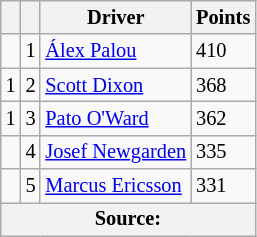<table class="wikitable" style="font-size: 85%;">
<tr>
<th scope="col"></th>
<th scope="col"></th>
<th scope="col">Driver</th>
<th scope="col">Points</th>
</tr>
<tr>
<td align="left"></td>
<td align="center">1</td>
<td> <a href='#'>Álex Palou</a></td>
<td align="left">410</td>
</tr>
<tr>
<td align="left"> 1</td>
<td align="center">2</td>
<td> <a href='#'>Scott Dixon</a></td>
<td align="left">368</td>
</tr>
<tr>
<td align="left"> 1</td>
<td align="center">3</td>
<td> <a href='#'>Pato O'Ward</a></td>
<td align="left">362</td>
</tr>
<tr>
<td align="left"></td>
<td align="center">4</td>
<td> <a href='#'>Josef Newgarden</a></td>
<td align="left">335</td>
</tr>
<tr>
<td align="left"></td>
<td align="center">5</td>
<td> <a href='#'>Marcus Ericsson</a></td>
<td align="left">331</td>
</tr>
<tr>
<th colspan=4>Source:</th>
</tr>
</table>
